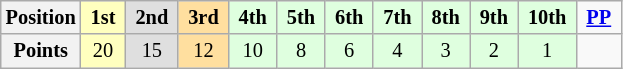<table class="wikitable" style="font-size:85%; text-align:center">
<tr>
<th>Position</th>
<td style="background:#FFFFBF"> <strong>1st</strong> </td>
<td style="background:#DFDFDF"> <strong>2nd</strong> </td>
<td style="background:#FFDF9F"> <strong>3rd</strong> </td>
<td style="background:#DFFFDF"> <strong>4th</strong> </td>
<td style="background:#DFFFDF"> <strong>5th</strong> </td>
<td style="background:#DFFFDF"> <strong>6th</strong> </td>
<td style="background:#DFFFDF"> <strong>7th</strong> </td>
<td style="background:#DFFFDF"> <strong>8th</strong> </td>
<td style="background:#DFFFDF"> <strong>9th</strong> </td>
<td style="background:#DFFFDF"> <strong>10th</strong> </td>
<td> <strong><a href='#'>PP</a></strong> </td>
</tr>
<tr>
<th>Points</th>
<td style="background:#ffffbf">20</td>
<td style="background:#DFDFDF">15</td>
<td style="background:#FFDF9F">12</td>
<td style="background:#DFFFDF">10</td>
<td style="background:#DFFFDF">8</td>
<td style="background:#DFFFDF">6</td>
<td style="background:#DFFFDF">4</td>
<td style="background:#DFFFDF">3</td>
<td style="background:#DFFFDF">2</td>
<td style="background:#DFFFDF">1</td>
<td></td>
</tr>
</table>
